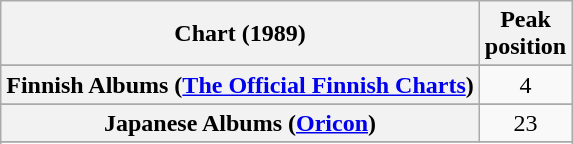<table class="wikitable sortable plainrowheaders" style="text-align:center">
<tr>
<th scope="col">Chart (1989)</th>
<th scope="col">Peak<br>position</th>
</tr>
<tr>
</tr>
<tr>
</tr>
<tr>
<th scope="row">Finnish Albums (<a href='#'>The Official Finnish Charts</a>)</th>
<td align="center">4</td>
</tr>
<tr>
</tr>
<tr>
<th scope="row">Japanese Albums (<a href='#'>Oricon</a>)</th>
<td>23</td>
</tr>
<tr>
</tr>
<tr>
</tr>
<tr>
</tr>
</table>
